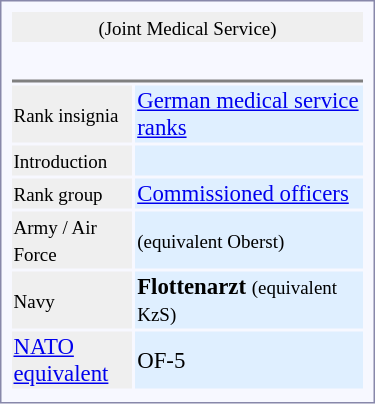<table style="border:1px solid #8888aa; background-color:#f7f8ff; padding:5px; font-size:95%; margin: 0px 12px 12px 0px; float:right; width:250px">
<tr ---->
<td bgcolor="#efefef" colspan=2 align="center"> <strong></strong> <small>(Joint Medical Service)</small></td>
</tr>
<tr ---->
<td align="center" colspan=2 style="border-bottom:2px solid gray;font-size:smaller"><br><table align="center">
<tr>
<td></td>
<td></td>
</tr>
</table>
</td>
</tr>
<tr ---->
<td bgcolor="#efefef"><small>Rank insignia</small></td>
<td bgcolor="#dfefff"><a href='#'>German medical service ranks</a></td>
</tr>
<tr ---->
<td bgcolor="#efefef"><small>Introduction</small></td>
<td bgcolor="#dfefff"></td>
</tr>
<tr ---->
<td bgcolor="#efefef"><small>Rank group</small></td>
<td bgcolor="#dfefff"><a href='#'>Commissioned officers</a></td>
</tr>
<tr ---->
<td bgcolor="#efefef"><small>Army / Air Force</small></td>
<td bgcolor="#dfefff"><strong></strong> <small>(equivalent Oberst)</small></td>
</tr>
<tr ---->
<td bgcolor="#efefef"><small>Navy</small></td>
<td bgcolor="#dfefff"><strong>Flottenarzt</strong> <small>(equivalent KzS)</small></td>
</tr>
<tr ---->
<td bgcolor="#efefef"><a href='#'>NATO<br>equivalent</a></td>
<td bgcolor="#dfefff">OF-5</td>
</tr>
<tr ---->
</tr>
</table>
